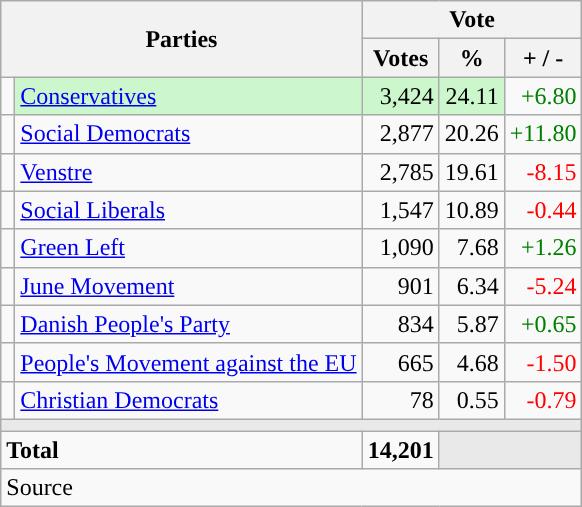<table class="wikitable" style="text-align:right;">
<tr>
<th style="text-align:centre;" rowspan="2" colspan="2" width="225">Parties</th>
<th colspan="3">Vote</th>
</tr>
<tr>
<th width="15">Votes</th>
<th width="15">%</th>
<th width="15">+ / -</th>
</tr>
<tr>
<td width="2" style="color:inherit;background:"></td>
<td bgcolor=#ccf7cc   align="left"><a href='#'>Conservatives</a></td>
<td bgcolor=#ccf7cc>3,424</td>
<td bgcolor=#ccf7cc>24.11</td>
<td style=color:green;>+6.80</td>
</tr>
<tr>
<td width="2" style="color:inherit;background:"></td>
<td align="left"><a href='#'>Social Democrats</a></td>
<td>2,877</td>
<td>20.26</td>
<td style=color:green;>+11.80</td>
</tr>
<tr>
<td width="2" style="color:inherit;background:"></td>
<td align="left"><a href='#'>Venstre</a></td>
<td>2,785</td>
<td>19.61</td>
<td style=color:red;>-8.15</td>
</tr>
<tr>
<td width="2" style="color:inherit;background:"></td>
<td align="left"><a href='#'>Social Liberals</a></td>
<td>1,547</td>
<td>10.89</td>
<td style=color:red;>-0.44</td>
</tr>
<tr>
<td width="2" style="color:inherit;background:"></td>
<td align="left"><a href='#'>Green Left</a></td>
<td>1,090</td>
<td>7.68</td>
<td style=color:green;>+1.26</td>
</tr>
<tr>
<td width="2" style="color:inherit;background:"></td>
<td align="left"><a href='#'>June Movement</a></td>
<td>901</td>
<td>6.34</td>
<td style=color:red;>-5.24</td>
</tr>
<tr>
<td width="2" style="color:inherit;background:"></td>
<td align="left"><a href='#'>Danish People's Party</a></td>
<td>834</td>
<td>5.87</td>
<td style=color:green;>+0.65</td>
</tr>
<tr>
<td width="2" style="color:inherit;background:"></td>
<td align="left"><a href='#'>People's Movement against the EU</a></td>
<td>665</td>
<td>4.68</td>
<td style=color:red;>-1.50</td>
</tr>
<tr>
<td width="2" style="color:inherit;background:"></td>
<td align="left"><a href='#'>Christian Democrats</a></td>
<td>78</td>
<td>0.55</td>
<td style=color:red;>-0.79</td>
</tr>
<tr>
<td colspan="7" bgcolor="#E9E9E9"></td>
</tr>
<tr>
<td align="left" colspan="2"><strong>Total</strong></td>
<td><strong>14,201</strong></td>
<td bgcolor="#E9E9E9" colspan="2"></td>
</tr>
<tr>
<td align="left" colspan="6">Source</td>
</tr>
</table>
